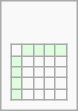<table class="infobox" style="width:auto; font-size:100%">
<tr>
<th style="text-align: center"></th>
</tr>
<tr>
<td><br><table class="wikitable" style="margin: 0">
<tr>
<td></td>
<th style="background: #ddffdd;"></th>
<th style="background: #ddffdd;"></th>
<th style="background: #ddffdd;"></th>
<th style="background: #ddffdd;"></th>
</tr>
<tr>
<th style="background: #ddffdd;"></th>
<td></td>
<td></td>
<td></td>
<td></td>
</tr>
<tr>
<th style="background: #ddffdd;"></th>
<td></td>
<td></td>
<td></td>
<td></td>
</tr>
<tr>
<th style="background: #ddffdd;"></th>
<td></td>
<td></td>
<td></td>
<td></td>
</tr>
<tr>
<th style="background: #ddffdd;"></th>
<td></td>
<td></td>
<td></td>
<td></td>
</tr>
</table>
</td>
</tr>
</table>
